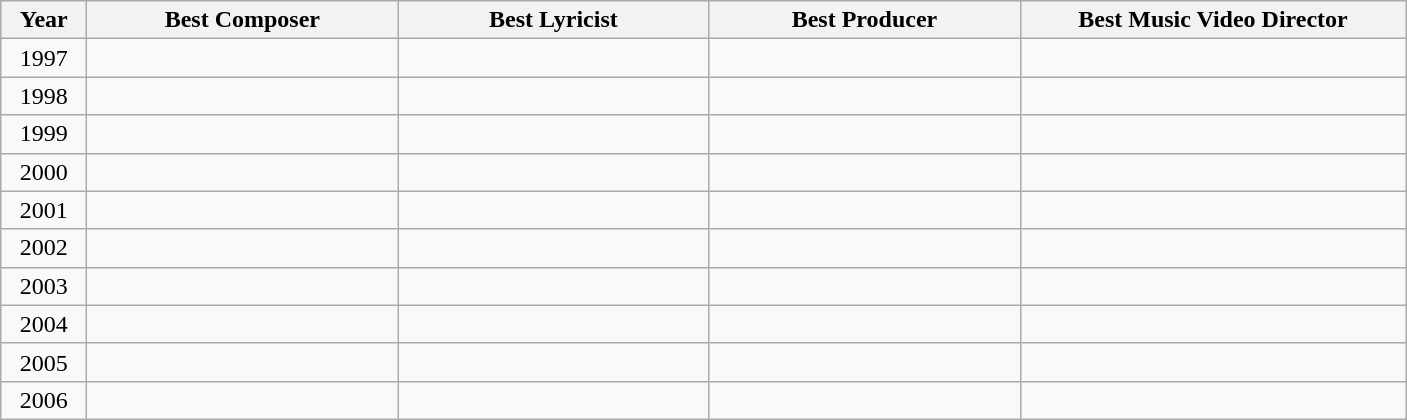<table class="wikitable" style="text-align:center;">
<tr>
<th width="50">Year</th>
<th width="200">Best Composer</th>
<th width="200">Best Lyricist</th>
<th width="200">Best Producer</th>
<th width="250">Best Music Video Director</th>
</tr>
<tr>
<td>1997</td>
<td></td>
<td></td>
<td></td>
<td></td>
</tr>
<tr>
<td>1998</td>
<td></td>
<td></td>
<td></td>
<td></td>
</tr>
<tr>
<td>1999</td>
<td></td>
<td></td>
<td></td>
<td></td>
</tr>
<tr>
<td>2000</td>
<td></td>
<td></td>
<td></td>
<td></td>
</tr>
<tr>
<td>2001</td>
<td></td>
<td></td>
<td></td>
<td></td>
</tr>
<tr>
<td>2002</td>
<td></td>
<td></td>
<td></td>
<td></td>
</tr>
<tr>
<td>2003</td>
<td></td>
<td></td>
<td></td>
<td></td>
</tr>
<tr>
<td>2004</td>
<td></td>
<td></td>
<td></td>
<td></td>
</tr>
<tr>
<td>2005</td>
<td></td>
<td></td>
<td></td>
<td></td>
</tr>
<tr>
<td>2006</td>
<td></td>
<td></td>
<td></td>
<td></td>
</tr>
</table>
